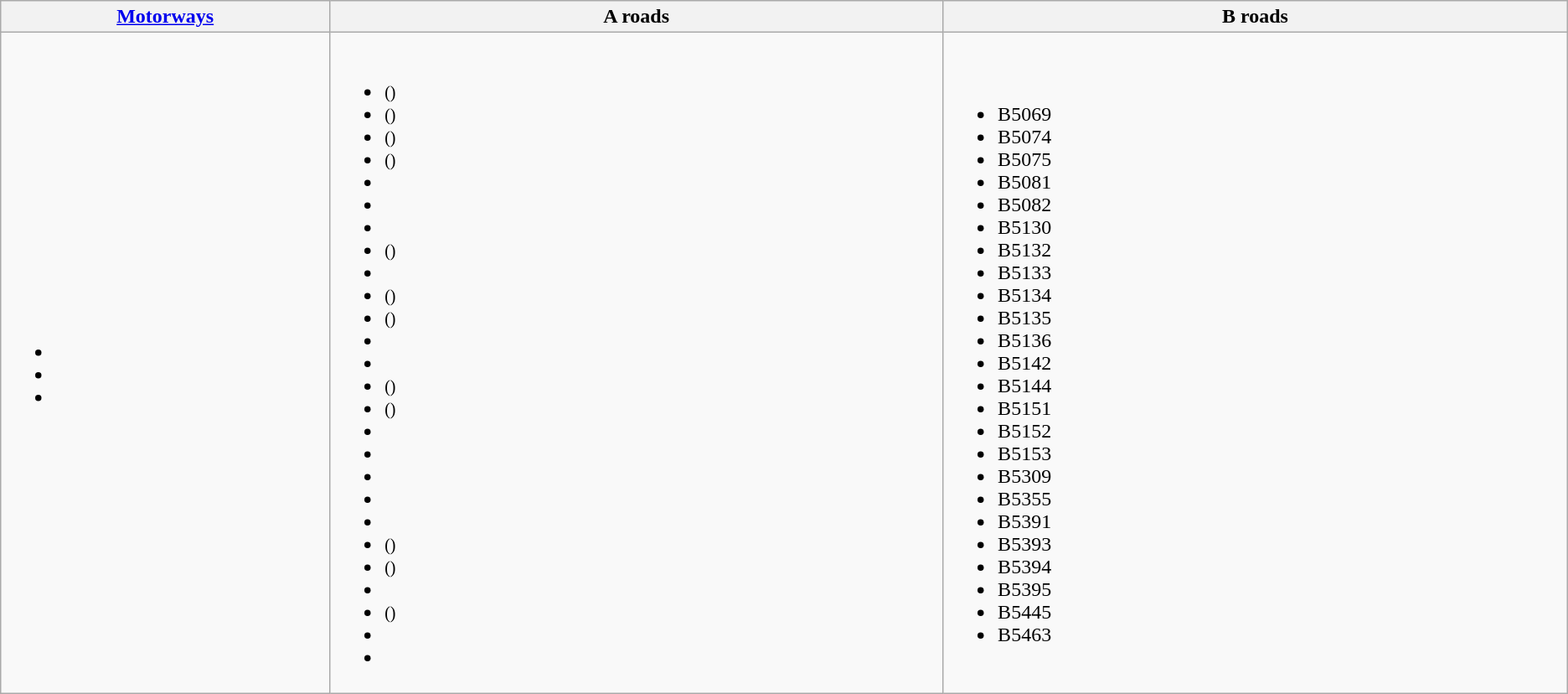<table class="wikitable collapsible collapsed">
<tr>
<th style="width: 20em;"><a href='#'>Motorways</a></th>
<th style="width: 40em;">A roads</th>
<th style="width: 40em;">B roads</th>
</tr>
<tr>
<td><br><ul><li> <small></small></li><li> <small></small></li><li> <small></small></li></ul></td>
<td><br><ul><li> <small>()</small></li><li> <small>()</small></li><li> <small>()</small></li><li> <small>()</small></li><li> <small></small></li><li></li><li> <small></small></li><li> <small>()</small></li><li></li><li> <small>()</small></li><li> <small>()</small></li><li></li><li></li><li> <small>()</small></li><li> <small>()</small></li><li></li><li></li><li></li><li></li><li></li><li> <small>()</small></li><li> <small>()</small></li><li></li><li> <small>()</small></li><li></li><li></li></ul></td>
<td><br><ul><li>B5069</li><li>B5074</li><li>B5075</li><li>B5081</li><li>B5082</li><li>B5130</li><li>B5132</li><li>B5133</li><li>B5134</li><li>B5135</li><li>B5136</li><li>B5142</li><li>B5144</li><li>B5151</li><li>B5152</li><li>B5153</li><li>B5309</li><li>B5355</li><li>B5391</li><li>B5393</li><li>B5394</li><li>B5395</li><li>B5445</li><li>B5463</li></ul></td>
</tr>
</table>
